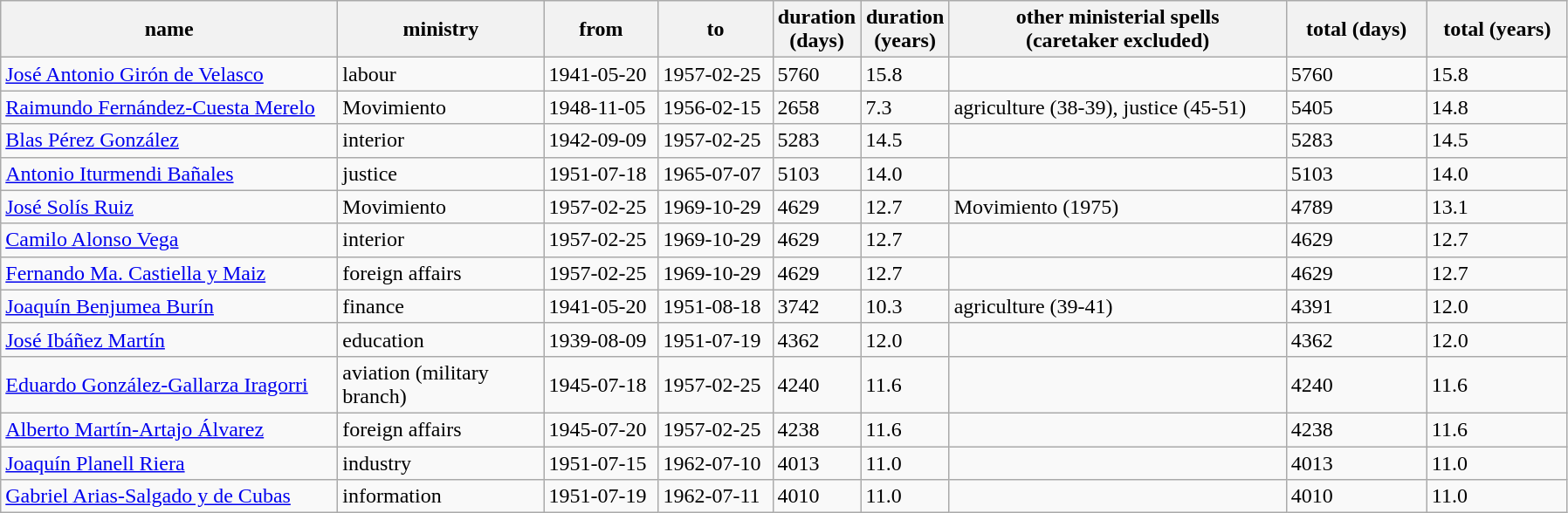<table class="wikitable sortable">
<tr>
<th scope="col" style="width: 250px;">name</th>
<th scope="col" style="width: 150px;">ministry</th>
<th scope="col" style="width: 80px;">from</th>
<th scope="col" style="width: 80px;">to</th>
<th scope="col" style="width: 60px;">duration (days)</th>
<th scope="col" style="width: 60px;">duration (years)</th>
<th scope="col" style="width: 250px;">other ministerial spells<br> (caretaker excluded)</th>
<th scope="col" style="width: 100px;">total (days)</th>
<th scope="col" style="width: 100px;">total (years)</th>
</tr>
<tr --->
<td><a href='#'>José Antonio Girón de Velasco</a></td>
<td>labour</td>
<td>1941-05-20</td>
<td>1957-02-25</td>
<td>5760</td>
<td>15.8</td>
<td></td>
<td>5760</td>
<td>15.8</td>
</tr>
<tr --->
<td><a href='#'>Raimundo Fernández-Cuesta Merelo</a></td>
<td>Movimiento</td>
<td>1948-11-05</td>
<td>1956-02-15</td>
<td>2658</td>
<td>7.3</td>
<td>agriculture (38-39), justice (45-51)</td>
<td>5405</td>
<td>14.8</td>
</tr>
<tr --->
<td><a href='#'>Blas Pérez González</a></td>
<td>interior</td>
<td>1942-09-09</td>
<td>1957-02-25</td>
<td>5283</td>
<td>14.5</td>
<td></td>
<td>5283</td>
<td>14.5</td>
</tr>
<tr --->
<td><a href='#'>Antonio Iturmendi Bañales</a></td>
<td>justice</td>
<td>1951-07-18</td>
<td>1965-07-07</td>
<td>5103</td>
<td>14.0</td>
<td></td>
<td>5103</td>
<td>14.0</td>
</tr>
<tr --->
<td><a href='#'>José Solís Ruiz</a> </td>
<td>Movimiento</td>
<td>1957-02-25</td>
<td>1969-10-29</td>
<td>4629</td>
<td>12.7</td>
<td>Movimiento (1975)</td>
<td>4789</td>
<td>13.1</td>
</tr>
<tr --->
<td><a href='#'>Camilo Alonso Vega</a> </td>
<td>interior</td>
<td>1957-02-25</td>
<td>1969-10-29</td>
<td>4629</td>
<td>12.7</td>
<td></td>
<td>4629</td>
<td>12.7</td>
</tr>
<tr --->
<td><a href='#'>Fernando Ma. Castiella y Maiz</a> </td>
<td>foreign affairs</td>
<td>1957-02-25</td>
<td>1969-10-29</td>
<td>4629</td>
<td>12.7</td>
<td></td>
<td>4629</td>
<td>12.7</td>
</tr>
<tr --->
<td><a href='#'>Joaquín Benjumea Burín</a> </td>
<td>finance</td>
<td>1941-05-20</td>
<td>1951-08-18</td>
<td>3742</td>
<td>10.3</td>
<td>agriculture (39-41)</td>
<td>4391</td>
<td>12.0</td>
</tr>
<tr --->
<td><a href='#'>José Ibáñez Martín</a>  </td>
<td>education</td>
<td>1939-08-09</td>
<td>1951-07-19</td>
<td>4362</td>
<td>12.0</td>
<td></td>
<td>4362</td>
<td>12.0</td>
</tr>
<tr --->
<td><a href='#'>Eduardo González-Gallarza Iragorri</a> </td>
<td>aviation (military branch)</td>
<td>1945-07-18</td>
<td>1957-02-25</td>
<td>4240</td>
<td>11.6</td>
<td></td>
<td>4240</td>
<td>11.6</td>
</tr>
<tr --->
<td><a href='#'>Alberto Martín-Artajo Álvarez</a> </td>
<td>foreign affairs</td>
<td>1945-07-20</td>
<td>1957-02-25</td>
<td>4238</td>
<td>11.6</td>
<td></td>
<td>4238</td>
<td>11.6</td>
</tr>
<tr --->
<td><a href='#'>Joaquín Planell Riera</a> </td>
<td>industry</td>
<td>1951-07-15</td>
<td>1962-07-10</td>
<td>4013</td>
<td>11.0</td>
<td></td>
<td>4013</td>
<td>11.0</td>
</tr>
<tr --->
<td><a href='#'>Gabriel Arias-Salgado y de Cubas</a> </td>
<td>information</td>
<td>1951-07-19</td>
<td>1962-07-11</td>
<td>4010</td>
<td>11.0</td>
<td></td>
<td>4010</td>
<td>11.0</td>
</tr>
</table>
